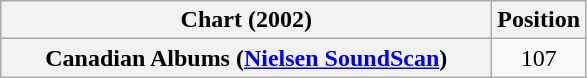<table class="wikitable plainrowheaders" style="text-align:center">
<tr>
<th scope="col" style="width:20em">Chart (2002)</th>
<th scope="col">Position</th>
</tr>
<tr>
<th scope="row">Canadian Albums (<a href='#'>Nielsen SoundScan</a>)</th>
<td>107</td>
</tr>
</table>
